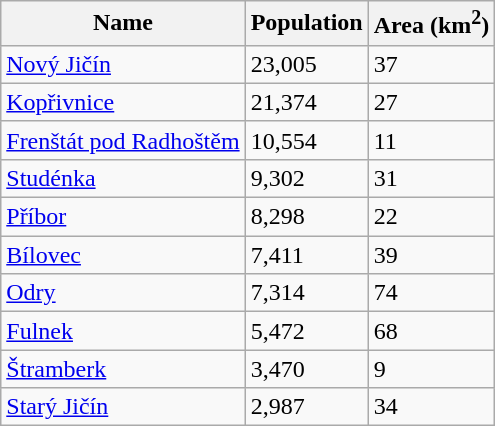<table class="wikitable sortable">
<tr>
<th>Name</th>
<th>Population</th>
<th>Area (km<sup>2</sup>)</th>
</tr>
<tr>
<td><a href='#'>Nový Jičín</a></td>
<td>23,005</td>
<td>37</td>
</tr>
<tr>
<td><a href='#'>Kopřivnice</a></td>
<td>21,374</td>
<td>27</td>
</tr>
<tr>
<td><a href='#'>Frenštát pod Radhoštěm</a></td>
<td>10,554</td>
<td>11</td>
</tr>
<tr>
<td><a href='#'>Studénka</a></td>
<td>9,302</td>
<td>31</td>
</tr>
<tr>
<td><a href='#'>Příbor</a></td>
<td>8,298</td>
<td>22</td>
</tr>
<tr>
<td><a href='#'>Bílovec</a></td>
<td>7,411</td>
<td>39</td>
</tr>
<tr>
<td><a href='#'>Odry</a></td>
<td>7,314</td>
<td>74</td>
</tr>
<tr>
<td><a href='#'>Fulnek</a></td>
<td>5,472</td>
<td>68</td>
</tr>
<tr>
<td><a href='#'>Štramberk</a></td>
<td>3,470</td>
<td>9</td>
</tr>
<tr>
<td><a href='#'>Starý Jičín</a></td>
<td>2,987</td>
<td>34</td>
</tr>
</table>
